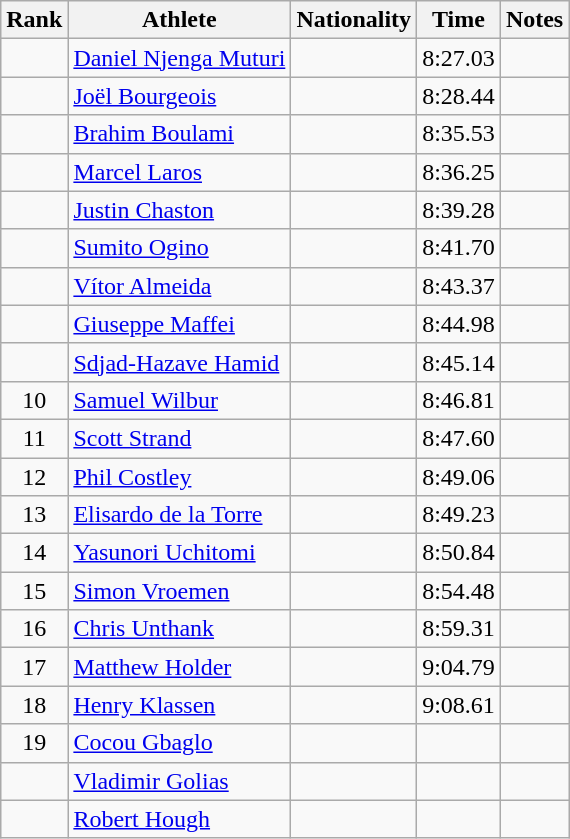<table class="wikitable sortable" style="text-align:center">
<tr>
<th>Rank</th>
<th>Athlete</th>
<th>Nationality</th>
<th>Time</th>
<th>Notes</th>
</tr>
<tr>
<td></td>
<td align=left><a href='#'>Daniel Njenga Muturi</a></td>
<td align=left></td>
<td>8:27.03</td>
<td></td>
</tr>
<tr>
<td></td>
<td align=left><a href='#'>Joël Bourgeois</a></td>
<td align=left></td>
<td>8:28.44</td>
<td></td>
</tr>
<tr>
<td></td>
<td align=left><a href='#'>Brahim Boulami</a></td>
<td align=left></td>
<td>8:35.53</td>
<td></td>
</tr>
<tr>
<td></td>
<td align=left><a href='#'>Marcel Laros</a></td>
<td align=left></td>
<td>8:36.25</td>
<td></td>
</tr>
<tr>
<td></td>
<td align=left><a href='#'>Justin Chaston</a></td>
<td align=left></td>
<td>8:39.28</td>
<td></td>
</tr>
<tr>
<td></td>
<td align=left><a href='#'>Sumito Ogino</a></td>
<td align=left></td>
<td>8:41.70</td>
<td></td>
</tr>
<tr>
<td></td>
<td align=left><a href='#'>Vítor Almeida</a></td>
<td align=left></td>
<td>8:43.37</td>
<td></td>
</tr>
<tr>
<td></td>
<td align=left><a href='#'>Giuseppe Maffei</a></td>
<td align=left></td>
<td>8:44.98</td>
<td></td>
</tr>
<tr>
<td></td>
<td align=left><a href='#'>Sdjad-Hazave Hamid</a></td>
<td align=left></td>
<td>8:45.14</td>
<td></td>
</tr>
<tr>
<td>10</td>
<td align=left><a href='#'>Samuel Wilbur</a></td>
<td align=left></td>
<td>8:46.81</td>
<td></td>
</tr>
<tr>
<td>11</td>
<td align=left><a href='#'>Scott Strand</a></td>
<td align=left></td>
<td>8:47.60</td>
<td></td>
</tr>
<tr>
<td>12</td>
<td align=left><a href='#'>Phil Costley</a></td>
<td align=left></td>
<td>8:49.06</td>
<td></td>
</tr>
<tr>
<td>13</td>
<td align=left><a href='#'>Elisardo de la Torre</a></td>
<td align=left></td>
<td>8:49.23</td>
<td></td>
</tr>
<tr>
<td>14</td>
<td align=left><a href='#'>Yasunori Uchitomi</a></td>
<td align=left></td>
<td>8:50.84</td>
<td></td>
</tr>
<tr>
<td>15</td>
<td align=left><a href='#'>Simon Vroemen</a></td>
<td align=left></td>
<td>8:54.48</td>
<td></td>
</tr>
<tr>
<td>16</td>
<td align=left><a href='#'>Chris Unthank</a></td>
<td align=left></td>
<td>8:59.31</td>
<td></td>
</tr>
<tr>
<td>17</td>
<td align=left><a href='#'>Matthew Holder</a></td>
<td align=left></td>
<td>9:04.79</td>
<td></td>
</tr>
<tr>
<td>18</td>
<td align=left><a href='#'>Henry Klassen</a></td>
<td align=left></td>
<td>9:08.61</td>
<td></td>
</tr>
<tr>
<td>19</td>
<td align=left><a href='#'>Cocou Gbaglo</a></td>
<td align=left></td>
<td></td>
<td></td>
</tr>
<tr>
<td></td>
<td align=left><a href='#'>Vladimir Golias</a></td>
<td align=left></td>
<td></td>
<td></td>
</tr>
<tr>
<td></td>
<td align=left><a href='#'>Robert Hough</a></td>
<td align=left></td>
<td></td>
<td></td>
</tr>
</table>
